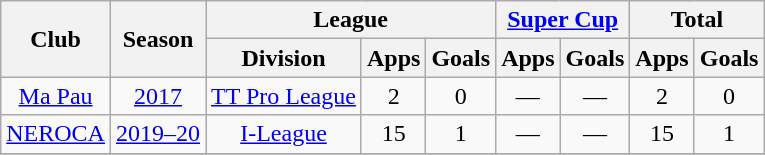<table class="wikitable" style="text-align:center">
<tr>
<th rowspan=2>Club</th>
<th rowspan=2>Season</th>
<th colspan=3>League</th>
<th colspan=2><a href='#'>Super Cup</a></th>
<th colspan=2>Total</th>
</tr>
<tr>
<th>Division</th>
<th>Apps</th>
<th>Goals</th>
<th>Apps</th>
<th>Goals</th>
<th>Apps</th>
<th>Goals</th>
</tr>
<tr>
<td><a href='#'>Ma Pau</a></td>
<td><a href='#'>2017</a></td>
<td><a href='#'>TT Pro League</a></td>
<td>2</td>
<td>0</td>
<td>—</td>
<td>—</td>
<td>2</td>
<td>0</td>
</tr>
<tr>
<td><a href='#'>NEROCA</a></td>
<td><a href='#'>2019–20</a></td>
<td><a href='#'>I-League</a></td>
<td>15</td>
<td>1</td>
<td>—</td>
<td>—</td>
<td>15</td>
<td>1</td>
</tr>
<tr>
</tr>
</table>
